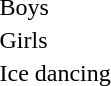<table>
<tr>
<td>Boys</td>
<td></td>
<td></td>
<td></td>
</tr>
<tr>
<td>Girls</td>
<td></td>
<td></td>
<td></td>
</tr>
<tr>
<td>Ice dancing</td>
<td></td>
<td></td>
<td></td>
</tr>
</table>
